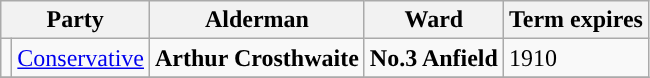<table class="wikitable">
<tr>
<th colspan="2">Party</th>
<th>Alderman</th>
<th>Ward</th>
<th>Term expires</th>
</tr>
<tr>
<td style="background-color:"></td>
<td><a href='#'>Conservative</a></td>
<td><strong>Arthur Crosthwaite</strong></td>
<td><strong>No.3 Anfield</strong></td>
<td>1910</td>
</tr>
<tr>
</tr>
</table>
